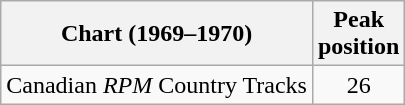<table class="wikitable">
<tr>
<th align="left">Chart (1969–1970)</th>
<th align="center">Peak<br>position</th>
</tr>
<tr>
<td align="left">Canadian <em>RPM</em> Country Tracks</td>
<td align="center">26</td>
</tr>
</table>
